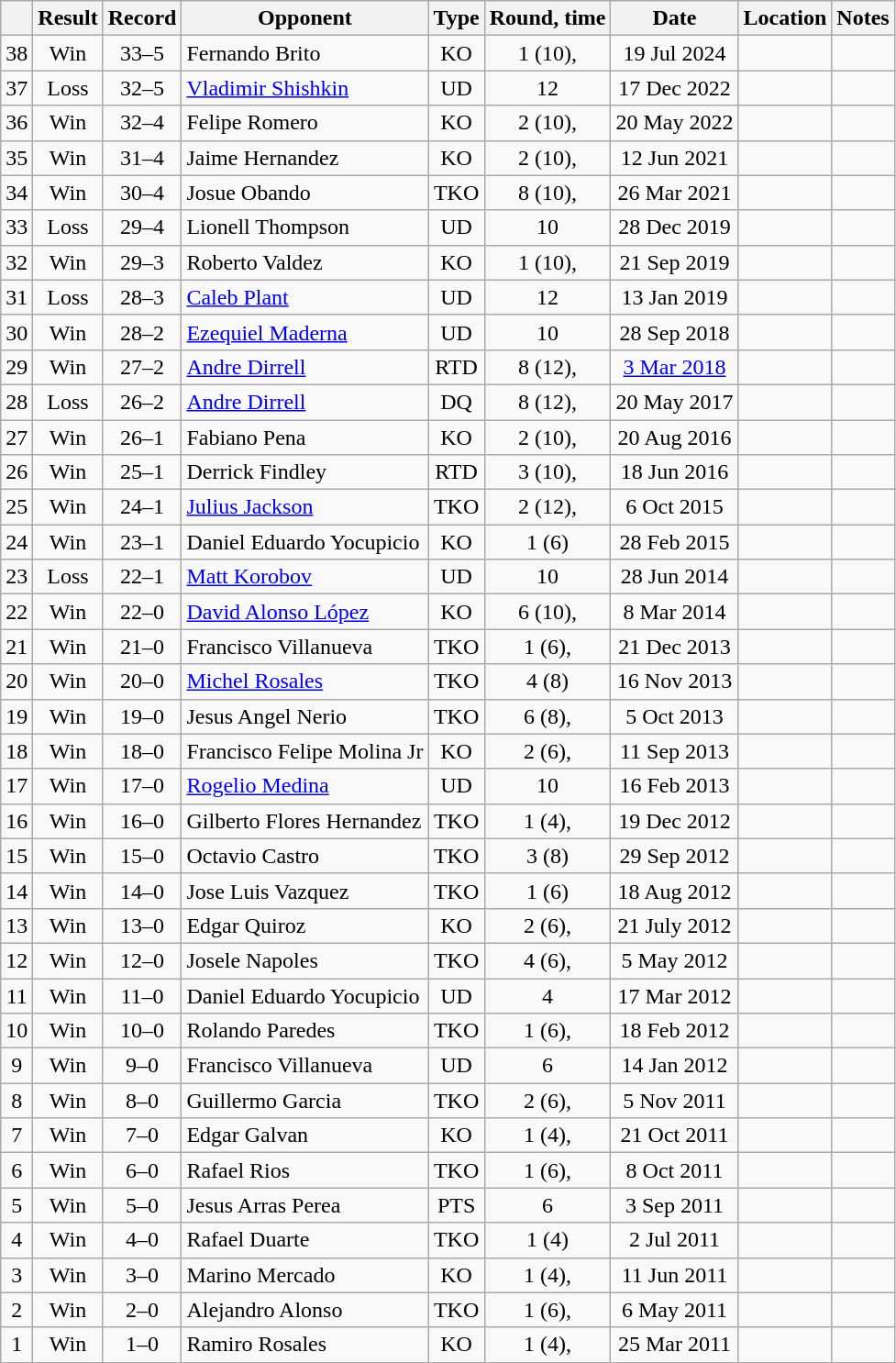<table class=wikitable style=text-align:center>
<tr>
<th></th>
<th>Result</th>
<th>Record</th>
<th>Opponent</th>
<th>Type</th>
<th>Round, time</th>
<th>Date</th>
<th>Location</th>
<th>Notes</th>
</tr>
<tr>
<td>38</td>
<td>Win</td>
<td>33–5</td>
<td align=left>Fernando Brito</td>
<td>KO</td>
<td>1 (10), </td>
<td>19 Jul 2024</td>
<td align=left></td>
<td align=left></td>
</tr>
<tr>
<td>37</td>
<td>Loss</td>
<td>32–5</td>
<td align=left><a href='#'>Vladimir Shishkin</a></td>
<td>UD</td>
<td>12</td>
<td>17 Dec 2022</td>
<td align=left></td>
<td align=left></td>
</tr>
<tr>
<td>36</td>
<td>Win</td>
<td>32–4</td>
<td align=left>Felipe Romero</td>
<td>KO</td>
<td>2 (10), </td>
<td>20 May 2022</td>
<td align=left></td>
<td align=left></td>
</tr>
<tr>
<td>35</td>
<td>Win</td>
<td>31–4</td>
<td align=left>Jaime Hernandez</td>
<td>KO</td>
<td>2 (10), </td>
<td>12 Jun 2021</td>
<td align=left></td>
<td align=left></td>
</tr>
<tr>
<td>34</td>
<td>Win</td>
<td>30–4</td>
<td align=left>Josue Obando</td>
<td>TKO</td>
<td>8 (10), </td>
<td>26 Mar 2021</td>
<td align=left></td>
<td align=left></td>
</tr>
<tr>
<td>33</td>
<td>Loss</td>
<td>29–4</td>
<td align=left>Lionell Thompson</td>
<td>UD</td>
<td>10</td>
<td>28 Dec 2019</td>
<td align=left></td>
<td align=left></td>
</tr>
<tr>
<td>32</td>
<td>Win</td>
<td>29–3</td>
<td align=left>Roberto Valdez</td>
<td>KO</td>
<td>1 (10), </td>
<td>21 Sep 2019</td>
<td align=left></td>
<td align=left></td>
</tr>
<tr>
<td>31</td>
<td>Loss</td>
<td>28–3</td>
<td align=left><a href='#'>Caleb Plant</a></td>
<td>UD</td>
<td>12</td>
<td>13 Jan 2019</td>
<td align=left></td>
<td align=left></td>
</tr>
<tr>
<td>30</td>
<td>Win</td>
<td>28–2</td>
<td align=left><a href='#'>Ezequiel Maderna</a></td>
<td>UD</td>
<td>10</td>
<td>28 Sep 2018</td>
<td align=left></td>
<td align=left></td>
</tr>
<tr>
<td>29</td>
<td>Win</td>
<td>27–2</td>
<td align=left><a href='#'>Andre Dirrell</a></td>
<td>RTD</td>
<td>8 (12), </td>
<td><a href='#'>3 Mar 2018</a></td>
<td align=left></td>
<td align=left></td>
</tr>
<tr>
<td>28</td>
<td>Loss</td>
<td>26–2</td>
<td align=left><a href='#'>Andre Dirrell</a></td>
<td>DQ</td>
<td>8 (12), </td>
<td>20 May 2017</td>
<td align=left></td>
<td align=left></td>
</tr>
<tr>
<td>27</td>
<td>Win</td>
<td>26–1</td>
<td align=left>Fabiano Pena</td>
<td>KO</td>
<td>2 (10), </td>
<td>20 Aug 2016</td>
<td align=left></td>
<td align=left></td>
</tr>
<tr>
<td>26</td>
<td>Win</td>
<td>25–1</td>
<td align=left>Derrick Findley</td>
<td>RTD</td>
<td>3 (10), </td>
<td>18 Jun 2016</td>
<td align=left></td>
<td align=left></td>
</tr>
<tr>
<td>25</td>
<td>Win</td>
<td>24–1</td>
<td align=left><a href='#'>Julius Jackson</a></td>
<td>TKO</td>
<td>2 (12), </td>
<td>6 Oct 2015</td>
<td align=left></td>
<td align=left></td>
</tr>
<tr>
<td>24</td>
<td>Win</td>
<td>23–1</td>
<td align=left>Daniel Eduardo Yocupicio</td>
<td>KO</td>
<td>1 (6)</td>
<td>28 Feb 2015</td>
<td align=left></td>
<td align=left></td>
</tr>
<tr>
<td>23</td>
<td>Loss</td>
<td>22–1</td>
<td align=left><a href='#'>Matt Korobov</a></td>
<td>UD</td>
<td>10</td>
<td>28 Jun 2014</td>
<td align=left></td>
<td align=left></td>
</tr>
<tr>
<td>22</td>
<td>Win</td>
<td>22–0</td>
<td align=left><a href='#'>David Alonso López</a></td>
<td>KO</td>
<td>6 (10), </td>
<td>8 Mar 2014</td>
<td align=left></td>
<td align=left></td>
</tr>
<tr>
<td>21</td>
<td>Win</td>
<td>21–0</td>
<td align=left>Francisco Villanueva</td>
<td>TKO</td>
<td>1 (6), </td>
<td>21 Dec 2013</td>
<td align=left></td>
<td align=left></td>
</tr>
<tr>
<td>20</td>
<td>Win</td>
<td>20–0</td>
<td align=left><a href='#'>Michel Rosales</a></td>
<td>TKO</td>
<td>4 (8)</td>
<td>16 Nov 2013</td>
<td align=left></td>
<td align=left></td>
</tr>
<tr>
<td>19</td>
<td>Win</td>
<td>19–0</td>
<td align=left>Jesus Angel Nerio</td>
<td>TKO</td>
<td>6 (8), </td>
<td>5 Oct 2013</td>
<td align=left></td>
<td align=left></td>
</tr>
<tr>
<td>18</td>
<td>Win</td>
<td>18–0</td>
<td align=left>Francisco Felipe Molina Jr</td>
<td>KO</td>
<td>2 (6), </td>
<td>11 Sep 2013</td>
<td align=left></td>
<td align=left></td>
</tr>
<tr>
<td>17</td>
<td>Win</td>
<td>17–0</td>
<td align=left><a href='#'>Rogelio Medina</a></td>
<td>UD</td>
<td>10</td>
<td>16 Feb 2013</td>
<td align=left></td>
<td align=left></td>
</tr>
<tr>
<td>16</td>
<td>Win</td>
<td>16–0</td>
<td align=left>Gilberto Flores Hernandez</td>
<td>TKO</td>
<td>1 (4), </td>
<td>19 Dec 2012</td>
<td align=left></td>
<td align=left></td>
</tr>
<tr>
<td>15</td>
<td>Win</td>
<td>15–0</td>
<td align=left>Octavio Castro</td>
<td>TKO</td>
<td>3 (8)</td>
<td>29 Sep 2012</td>
<td align=left></td>
<td align=left></td>
</tr>
<tr>
<td>14</td>
<td>Win</td>
<td>14–0</td>
<td align=left>Jose Luis Vazquez</td>
<td>TKO</td>
<td>1 (6)</td>
<td>18 Aug 2012</td>
<td align=left></td>
<td align=left></td>
</tr>
<tr>
<td>13</td>
<td>Win</td>
<td>13–0</td>
<td align=left>Edgar Quiroz</td>
<td>KO</td>
<td>2 (6), </td>
<td>21 July 2012</td>
<td align=left></td>
<td align=left></td>
</tr>
<tr>
<td>12</td>
<td>Win</td>
<td>12–0</td>
<td align=left>Josele Napoles</td>
<td>TKO</td>
<td>4 (6), </td>
<td>5 May 2012</td>
<td align=left></td>
<td align=left></td>
</tr>
<tr>
<td>11</td>
<td>Win</td>
<td>11–0</td>
<td align=left>Daniel Eduardo Yocupicio</td>
<td>UD</td>
<td>4</td>
<td>17 Mar 2012</td>
<td align=left></td>
<td align=left></td>
</tr>
<tr>
<td>10</td>
<td>Win</td>
<td>10–0</td>
<td align=left>Rolando Paredes</td>
<td>TKO</td>
<td>1 (6), </td>
<td>18 Feb 2012</td>
<td align=left></td>
<td align=left></td>
</tr>
<tr>
<td>9</td>
<td>Win</td>
<td>9–0</td>
<td align=left>Francisco Villanueva</td>
<td>UD</td>
<td>6</td>
<td>14 Jan 2012</td>
<td align=left></td>
<td align=left></td>
</tr>
<tr>
<td>8</td>
<td>Win</td>
<td>8–0</td>
<td align=left>Guillermo Garcia</td>
<td>TKO</td>
<td>2 (6), </td>
<td>5 Nov 2011</td>
<td align=left></td>
<td align=left></td>
</tr>
<tr>
<td>7</td>
<td>Win</td>
<td>7–0</td>
<td align=left>Edgar Galvan</td>
<td>KO</td>
<td>1 (4), </td>
<td>21 Oct 2011</td>
<td align=left></td>
<td align=left></td>
</tr>
<tr>
<td>6</td>
<td>Win</td>
<td>6–0</td>
<td align=left>Rafael Rios</td>
<td>TKO</td>
<td>1 (6), </td>
<td>8 Oct 2011</td>
<td align=left></td>
<td align=left></td>
</tr>
<tr>
<td>5</td>
<td>Win</td>
<td>5–0</td>
<td align=left>Jesus Arras Perea</td>
<td>PTS</td>
<td>6</td>
<td>3 Sep 2011</td>
<td align=left></td>
<td align=left></td>
</tr>
<tr>
<td>4</td>
<td>Win</td>
<td>4–0</td>
<td align=left>Rafael Duarte</td>
<td>TKO</td>
<td>1 (4)</td>
<td>2 Jul 2011</td>
<td align=left></td>
<td align=left></td>
</tr>
<tr>
<td>3</td>
<td>Win</td>
<td>3–0</td>
<td align=left>Marino Mercado</td>
<td>KO</td>
<td>1 (4), </td>
<td>11 Jun 2011</td>
<td align=left></td>
<td align=left></td>
</tr>
<tr>
<td>2</td>
<td>Win</td>
<td>2–0</td>
<td align=left>Alejandro Alonso</td>
<td>TKO</td>
<td>1 (6), </td>
<td>6 May 2011</td>
<td align=left></td>
<td align=left></td>
</tr>
<tr>
<td>1</td>
<td>Win</td>
<td>1–0</td>
<td align=left>Ramiro Rosales</td>
<td>KO</td>
<td>1 (4), </td>
<td>25 Mar 2011</td>
<td align=left></td>
<td align=left></td>
</tr>
</table>
